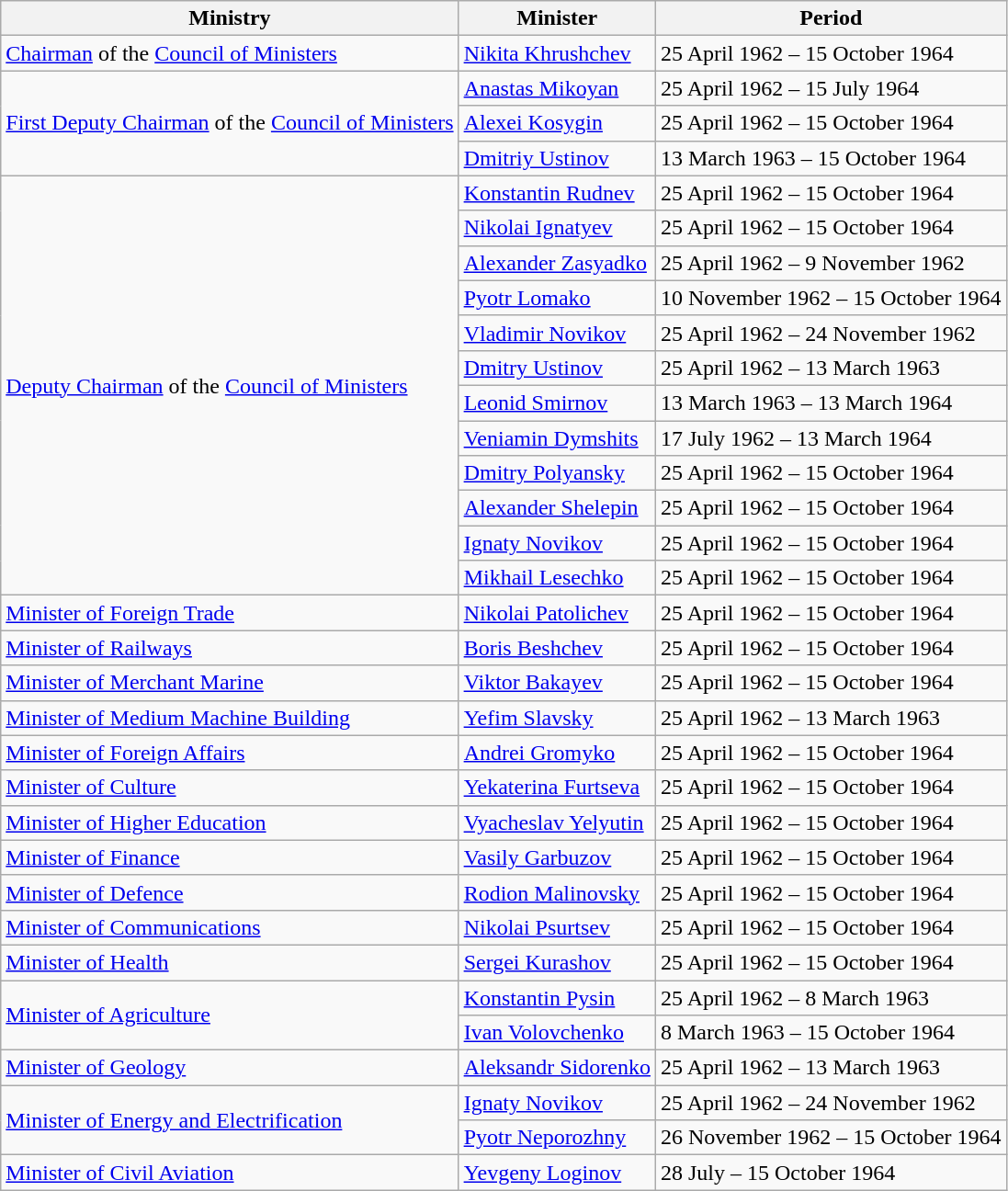<table class="wikitable">
<tr>
<th>Ministry</th>
<th>Minister</th>
<th>Period</th>
</tr>
<tr>
<td><a href='#'>Chairman</a> of the <a href='#'>Council of Ministers</a></td>
<td><a href='#'>Nikita Khrushchev</a></td>
<td>25 April 1962 – 15 October 1964</td>
</tr>
<tr>
<td rowspan="3"><a href='#'>First Deputy Chairman</a> of the <a href='#'>Council of Ministers</a></td>
<td><a href='#'>Anastas Mikoyan</a></td>
<td>25 April 1962 – 15 July 1964</td>
</tr>
<tr>
<td><a href='#'>Alexei Kosygin</a></td>
<td>25 April 1962 – 15 October 1964</td>
</tr>
<tr>
<td><a href='#'>Dmitriy Ustinov</a></td>
<td>13 March 1963 – 15 October 1964</td>
</tr>
<tr>
<td rowspan="12"><a href='#'>Deputy Chairman</a> of the <a href='#'>Council of Ministers</a></td>
<td><a href='#'>Konstantin Rudnev</a></td>
<td>25 April 1962 – 15 October 1964</td>
</tr>
<tr>
<td><a href='#'>Nikolai Ignatyev</a></td>
<td>25 April 1962 – 15 October 1964</td>
</tr>
<tr>
<td><a href='#'>Alexander Zasyadko</a></td>
<td>25 April 1962 – 9 November 1962</td>
</tr>
<tr>
<td><a href='#'>Pyotr Lomako</a></td>
<td>10 November 1962 – 15 October 1964</td>
</tr>
<tr>
<td><a href='#'>Vladimir Novikov</a></td>
<td>25 April 1962 – 24 November 1962</td>
</tr>
<tr>
<td><a href='#'>Dmitry Ustinov</a></td>
<td>25 April 1962 – 13 March 1963</td>
</tr>
<tr>
<td><a href='#'>Leonid Smirnov</a></td>
<td>13 March 1963 – 13 March 1964</td>
</tr>
<tr>
<td><a href='#'>Veniamin Dymshits</a></td>
<td>17 July 1962 – 13 March 1964</td>
</tr>
<tr>
<td><a href='#'>Dmitry Polyansky</a></td>
<td>25 April 1962 – 15 October 1964</td>
</tr>
<tr>
<td><a href='#'>Alexander Shelepin</a></td>
<td>25 April 1962 – 15 October 1964</td>
</tr>
<tr>
<td><a href='#'>Ignaty Novikov</a></td>
<td>25 April 1962 – 15 October 1964</td>
</tr>
<tr>
<td><a href='#'>Mikhail Lesechko</a></td>
<td>25 April 1962 – 15 October 1964</td>
</tr>
<tr>
<td><a href='#'>Minister of Foreign Trade</a></td>
<td><a href='#'>Nikolai Patolichev</a></td>
<td>25 April 1962 – 15 October 1964</td>
</tr>
<tr>
<td><a href='#'>Minister of Railways</a></td>
<td><a href='#'>Boris Beshchev</a></td>
<td>25 April 1962 – 15 October 1964</td>
</tr>
<tr>
<td><a href='#'>Minister of Merchant Marine</a></td>
<td><a href='#'>Viktor Bakayev</a></td>
<td>25 April 1962 – 15 October 1964</td>
</tr>
<tr>
<td><a href='#'>Minister of Medium Machine Building</a></td>
<td><a href='#'>Yefim Slavsky</a></td>
<td>25 April 1962 – 13 March 1963</td>
</tr>
<tr>
<td><a href='#'>Minister of Foreign Affairs</a></td>
<td><a href='#'>Andrei Gromyko</a></td>
<td>25 April 1962 – 15 October 1964</td>
</tr>
<tr>
<td><a href='#'>Minister of Culture</a></td>
<td><a href='#'>Yekaterina Furtseva</a></td>
<td>25 April 1962 – 15 October 1964</td>
</tr>
<tr>
<td><a href='#'>Minister of Higher Education</a></td>
<td><a href='#'>Vyacheslav Yelyutin</a></td>
<td>25 April 1962 – 15 October 1964</td>
</tr>
<tr>
<td><a href='#'>Minister of Finance</a></td>
<td><a href='#'>Vasily Garbuzov</a></td>
<td>25 April 1962 – 15 October 1964</td>
</tr>
<tr>
<td><a href='#'>Minister of Defence</a></td>
<td><a href='#'>Rodion Malinovsky</a></td>
<td>25 April 1962 – 15 October 1964</td>
</tr>
<tr>
<td><a href='#'>Minister of Communications</a></td>
<td><a href='#'>Nikolai Psurtsev</a></td>
<td>25 April 1962 – 15 October 1964</td>
</tr>
<tr>
<td><a href='#'>Minister of Health</a></td>
<td><a href='#'>Sergei Kurashov</a></td>
<td>25 April 1962 – 15 October 1964</td>
</tr>
<tr>
<td rowspan="2"><a href='#'>Minister of Agriculture</a></td>
<td><a href='#'>Konstantin Pysin</a></td>
<td>25 April 1962 – 8 March 1963</td>
</tr>
<tr>
<td><a href='#'>Ivan Volovchenko</a></td>
<td>8 March 1963 – 15 October 1964</td>
</tr>
<tr>
<td><a href='#'>Minister of Geology</a></td>
<td><a href='#'>Aleksandr Sidorenko</a></td>
<td>25 April 1962 – 13 March 1963</td>
</tr>
<tr>
<td rowspan="2"><a href='#'>Minister of Energy and Electrification</a></td>
<td><a href='#'>Ignaty Novikov</a></td>
<td>25 April 1962 – 24 November 1962</td>
</tr>
<tr>
<td><a href='#'>Pyotr Neporozhny</a></td>
<td>26 November 1962 – 15 October 1964</td>
</tr>
<tr>
<td><a href='#'>Minister of Civil Aviation</a></td>
<td><a href='#'>Yevgeny Loginov</a></td>
<td>28 July – 15 October 1964</td>
</tr>
</table>
